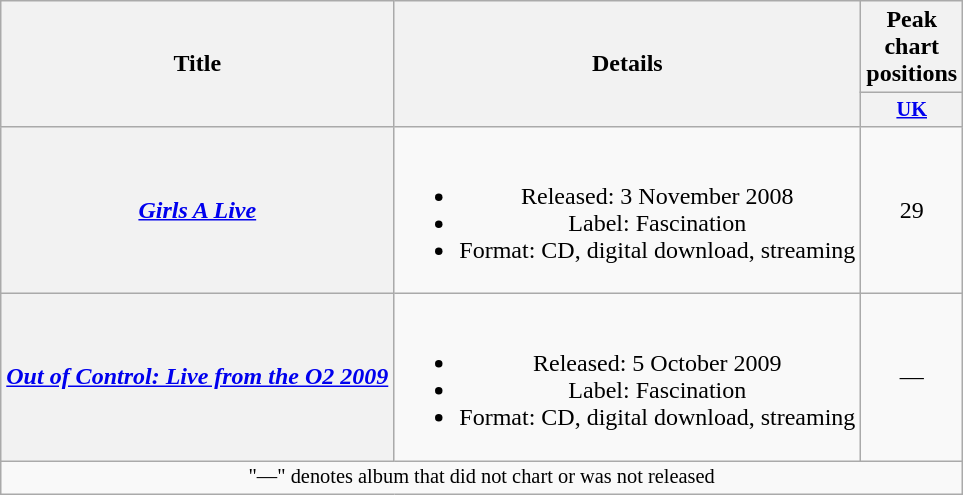<table class="wikitable plainrowheaders" style="text-align:center">
<tr>
<th scope=col rowspan=2>Title</th>
<th scope=col rowspan=2>Details</th>
<th scope=col colspan=1>Peak chart positions</th>
</tr>
<tr>
<th scope=col style="width:3em;font-size:85%;"><a href='#'>UK</a><br></th>
</tr>
<tr>
<th scope=row><em><a href='#'>Girls A Live</a></em></th>
<td><br><ul><li>Released: 3 November 2008</li><li>Label: Fascination</li><li>Format: CD, digital download, streaming</li></ul></td>
<td>29</td>
</tr>
<tr>
<th scope=row><em><a href='#'>Out of Control: Live from the O2 2009</a></em></th>
<td><br><ul><li>Released: 5 October 2009</li><li>Label: Fascination</li><li>Format: CD, digital download, streaming</li></ul></td>
<td>—</td>
</tr>
<tr>
<td colspan=14 style="font-size:85%">"—" denotes album that did not chart or was not released</td>
</tr>
</table>
